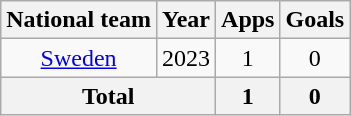<table class="wikitable" style="text-align:center">
<tr>
<th>National team</th>
<th>Year</th>
<th>Apps</th>
<th>Goals</th>
</tr>
<tr>
<td><a href='#'>Sweden</a></td>
<td>2023</td>
<td>1</td>
<td>0</td>
</tr>
<tr>
<th colspan="2">Total</th>
<th>1</th>
<th>0</th>
</tr>
</table>
